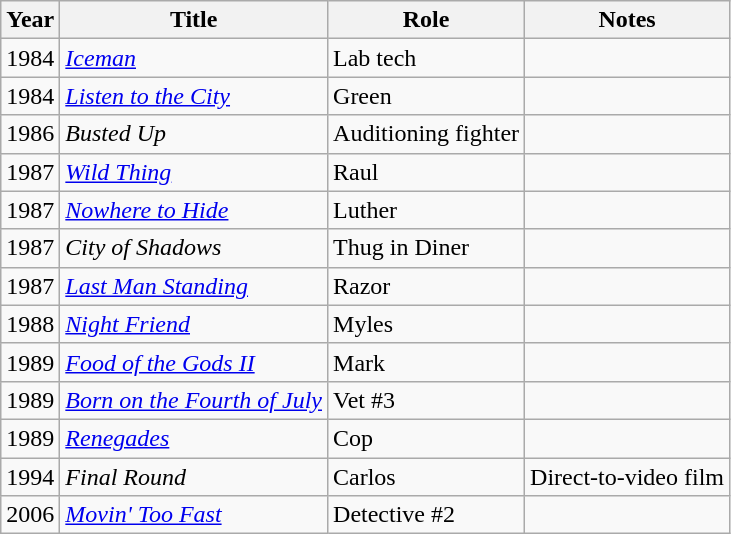<table class="wikitable sortable">
<tr>
<th>Year</th>
<th>Title</th>
<th>Role</th>
<th class="unsortable">Notes</th>
</tr>
<tr>
<td>1984</td>
<td><em><a href='#'>Iceman</a></em></td>
<td>Lab tech</td>
<td></td>
</tr>
<tr>
<td>1984</td>
<td><em><a href='#'>Listen to the City</a></em></td>
<td>Green</td>
<td></td>
</tr>
<tr>
<td>1986</td>
<td><em>Busted Up</em></td>
<td>Auditioning fighter</td>
<td></td>
</tr>
<tr>
<td>1987</td>
<td><em><a href='#'>Wild Thing</a></em></td>
<td>Raul</td>
<td></td>
</tr>
<tr>
<td>1987</td>
<td><em><a href='#'>Nowhere to Hide</a></em></td>
<td>Luther</td>
<td></td>
</tr>
<tr>
<td>1987</td>
<td><em>City of Shadows</em></td>
<td>Thug in Diner</td>
<td></td>
</tr>
<tr>
<td>1987</td>
<td><em><a href='#'>Last Man Standing</a></em></td>
<td>Razor</td>
<td></td>
</tr>
<tr>
<td>1988</td>
<td><em><a href='#'>Night Friend</a></em></td>
<td>Myles</td>
<td></td>
</tr>
<tr>
<td>1989</td>
<td><em><a href='#'>Food of the Gods II</a></em></td>
<td>Mark</td>
<td></td>
</tr>
<tr>
<td>1989</td>
<td><em><a href='#'>Born on the Fourth of July</a></em></td>
<td>Vet #3</td>
<td></td>
</tr>
<tr>
<td>1989</td>
<td><em><a href='#'>Renegades</a></em></td>
<td>Cop</td>
<td></td>
</tr>
<tr>
<td>1994</td>
<td><em>Final Round</em></td>
<td>Carlos</td>
<td>Direct-to-video film</td>
</tr>
<tr>
<td>2006</td>
<td><em><a href='#'>Movin' Too Fast</a></em></td>
<td>Detective #2</td>
<td></td>
</tr>
</table>
